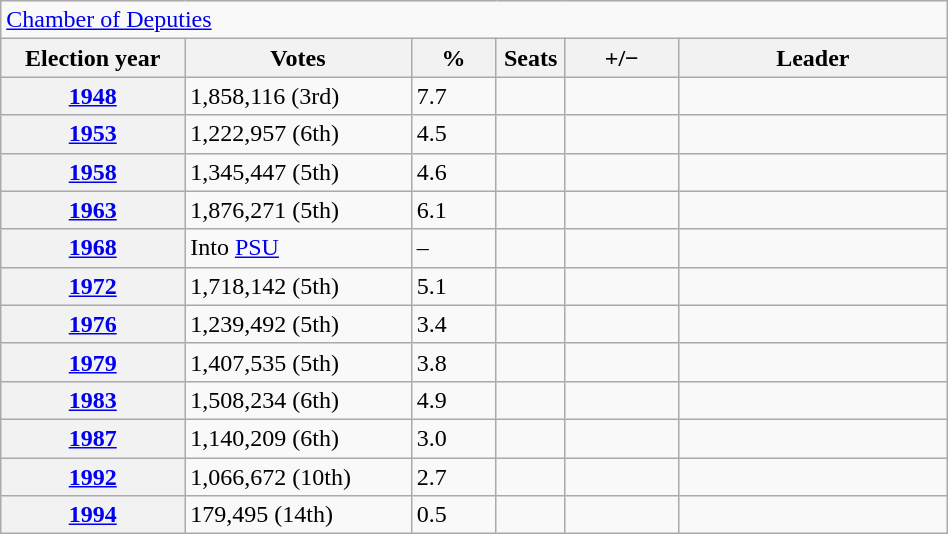<table class=wikitable style="width:50%; border:1px #AAAAFF solid">
<tr>
<td colspan=6><a href='#'>Chamber of Deputies</a></td>
</tr>
<tr>
<th width=13%>Election year</th>
<th width=16%>Votes</th>
<th width=6%>%</th>
<th width=1%>Seats</th>
<th width=8%>+/−</th>
<th width=19%>Leader</th>
</tr>
<tr>
<th><a href='#'>1948</a></th>
<td>1,858,116 (3rd)</td>
<td>7.7</td>
<td></td>
<td></td>
<td></td>
</tr>
<tr>
<th><a href='#'>1953</a></th>
<td>1,222,957 (6th)</td>
<td>4.5</td>
<td></td>
<td></td>
<td></td>
</tr>
<tr>
<th><a href='#'>1958</a></th>
<td>1,345,447 (5th)</td>
<td>4.6</td>
<td></td>
<td></td>
<td></td>
</tr>
<tr>
<th><a href='#'>1963</a></th>
<td>1,876,271  (5th)</td>
<td>6.1</td>
<td></td>
<td></td>
<td></td>
</tr>
<tr>
<th><a href='#'>1968</a></th>
<td>Into <a href='#'>PSU</a></td>
<td>–</td>
<td></td>
<td></td>
<td></td>
</tr>
<tr>
<th><a href='#'>1972</a></th>
<td>1,718,142 (5th)</td>
<td>5.1</td>
<td></td>
<td></td>
<td></td>
</tr>
<tr>
<th><a href='#'>1976</a></th>
<td>1,239,492 (5th)</td>
<td>3.4</td>
<td></td>
<td></td>
<td></td>
</tr>
<tr>
<th><a href='#'>1979</a></th>
<td>1,407,535 (5th)</td>
<td>3.8</td>
<td></td>
<td></td>
<td></td>
</tr>
<tr>
<th><a href='#'>1983</a></th>
<td>1,508,234 (6th)</td>
<td>4.9</td>
<td></td>
<td></td>
<td></td>
</tr>
<tr>
<th><a href='#'>1987</a></th>
<td>1,140,209 (6th)</td>
<td>3.0</td>
<td></td>
<td></td>
<td></td>
</tr>
<tr>
<th><a href='#'>1992</a></th>
<td>1,066,672 (10th)</td>
<td>2.7</td>
<td></td>
<td></td>
<td></td>
</tr>
<tr>
<th><a href='#'>1994</a></th>
<td>179,495 (14th)</td>
<td>0.5</td>
<td></td>
<td></td>
<td></td>
</tr>
</table>
